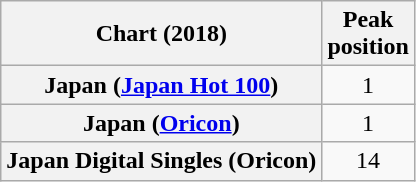<table class="wikitable sortable plainrowheaders" style="text-align:center">
<tr>
<th scope="col">Chart (2018)</th>
<th scope="col">Peak<br>position</th>
</tr>
<tr>
<th scope="row">Japan (<a href='#'>Japan Hot 100</a>)</th>
<td>1</td>
</tr>
<tr>
<th scope="row">Japan (<a href='#'>Oricon</a>)</th>
<td>1</td>
</tr>
<tr>
<th scope="row">Japan Digital Singles (Oricon)</th>
<td>14</td>
</tr>
</table>
